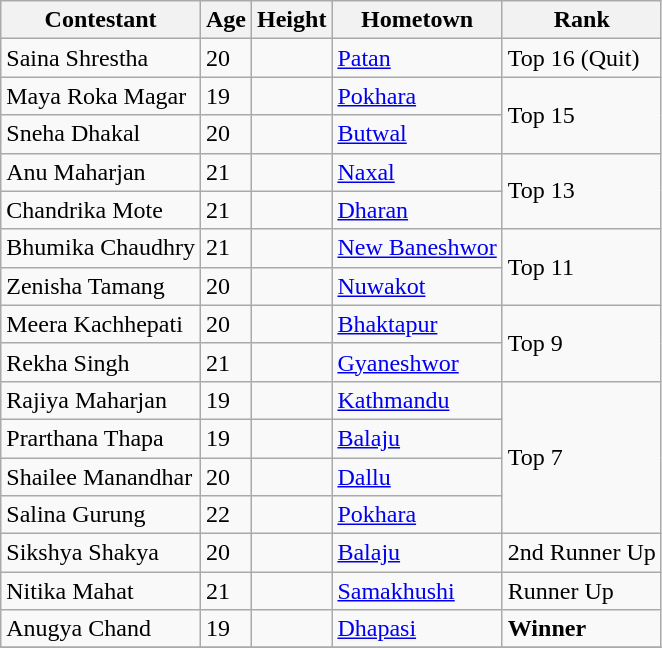<table class="wikitable sortable">
<tr>
<th>Contestant</th>
<th>Age</th>
<th>Height</th>
<th>Hometown</th>
<th>Rank</th>
</tr>
<tr>
<td>Saina Shrestha</td>
<td>20</td>
<td></td>
<td><a href='#'>Patan</a></td>
<td>Top 16 (Quit)</td>
</tr>
<tr>
<td>Maya Roka Magar</td>
<td>19</td>
<td></td>
<td><a href='#'>Pokhara</a></td>
<td rowspan="2">Top 15</td>
</tr>
<tr>
<td>Sneha Dhakal</td>
<td>20</td>
<td></td>
<td><a href='#'>Butwal</a></td>
</tr>
<tr>
<td>Anu Maharjan</td>
<td>21</td>
<td></td>
<td><a href='#'>Naxal</a></td>
<td rowspan="2">Top 13</td>
</tr>
<tr>
<td>Chandrika Mote</td>
<td>21</td>
<td></td>
<td><a href='#'>Dharan</a></td>
</tr>
<tr>
<td>Bhumika Chaudhry</td>
<td>21</td>
<td></td>
<td><a href='#'>New Baneshwor</a></td>
<td rowspan="2">Top 11</td>
</tr>
<tr>
<td>Zenisha Tamang</td>
<td>20</td>
<td></td>
<td><a href='#'>Nuwakot</a></td>
</tr>
<tr>
<td>Meera Kachhepati</td>
<td>20</td>
<td></td>
<td><a href='#'>Bhaktapur</a></td>
<td rowspan="2">Top 9</td>
</tr>
<tr>
<td>Rekha Singh</td>
<td>21</td>
<td></td>
<td><a href='#'>Gyaneshwor</a></td>
</tr>
<tr>
<td>Rajiya Maharjan</td>
<td>19</td>
<td></td>
<td><a href='#'>Kathmandu</a></td>
<td rowspan="4">Top 7</td>
</tr>
<tr>
<td>Prarthana Thapa</td>
<td>19</td>
<td></td>
<td><a href='#'>Balaju</a></td>
</tr>
<tr>
<td>Shailee Manandhar</td>
<td>20</td>
<td></td>
<td><a href='#'>Dallu</a></td>
</tr>
<tr>
<td>Salina Gurung</td>
<td>22</td>
<td></td>
<td><a href='#'>Pokhara</a></td>
</tr>
<tr>
<td>Sikshya Shakya</td>
<td>20</td>
<td></td>
<td><a href='#'>Balaju</a></td>
<td>2nd Runner Up</td>
</tr>
<tr>
<td>Nitika Mahat</td>
<td>21</td>
<td></td>
<td><a href='#'>Samakhushi</a></td>
<td>Runner Up</td>
</tr>
<tr>
<td>Anugya Chand</td>
<td>19</td>
<td></td>
<td><a href='#'>Dhapasi</a></td>
<td><strong>Winner</strong></td>
</tr>
<tr>
</tr>
</table>
